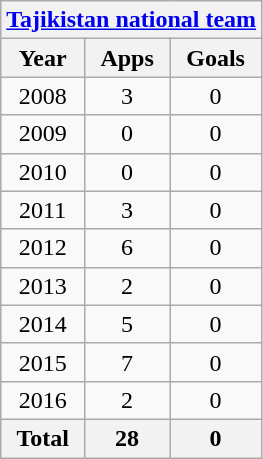<table class="wikitable" style="text-align:center">
<tr>
<th colspan=3><a href='#'>Tajikistan national team</a></th>
</tr>
<tr>
<th>Year</th>
<th>Apps</th>
<th>Goals</th>
</tr>
<tr>
<td>2008</td>
<td>3</td>
<td>0</td>
</tr>
<tr>
<td>2009</td>
<td>0</td>
<td>0</td>
</tr>
<tr>
<td>2010</td>
<td>0</td>
<td>0</td>
</tr>
<tr>
<td>2011</td>
<td>3</td>
<td>0</td>
</tr>
<tr>
<td>2012</td>
<td>6</td>
<td>0</td>
</tr>
<tr>
<td>2013</td>
<td>2</td>
<td>0</td>
</tr>
<tr>
<td>2014</td>
<td>5</td>
<td>0</td>
</tr>
<tr>
<td>2015</td>
<td>7</td>
<td>0</td>
</tr>
<tr>
<td>2016</td>
<td>2</td>
<td>0</td>
</tr>
<tr>
<th>Total</th>
<th>28</th>
<th>0</th>
</tr>
</table>
